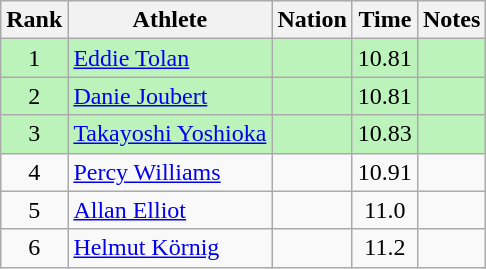<table class="wikitable sortable" style="text-align:center">
<tr>
<th>Rank</th>
<th>Athlete</th>
<th>Nation</th>
<th>Time</th>
<th>Notes</th>
</tr>
<tr bgcolor=bbf3bb>
<td>1</td>
<td align=left><a href='#'>Eddie Tolan</a></td>
<td align=left></td>
<td>10.81</td>
<td></td>
</tr>
<tr bgcolor=bbf3bb>
<td>2</td>
<td align=left><a href='#'>Danie Joubert</a></td>
<td align=left></td>
<td>10.81</td>
<td></td>
</tr>
<tr bgcolor=bbf3bb>
<td>3</td>
<td align=left><a href='#'>Takayoshi Yoshioka</a></td>
<td align=left></td>
<td>10.83</td>
<td></td>
</tr>
<tr>
<td>4</td>
<td align=left><a href='#'>Percy Williams</a></td>
<td align=left></td>
<td>10.91</td>
<td></td>
</tr>
<tr>
<td>5</td>
<td align=left><a href='#'>Allan Elliot</a></td>
<td align=left></td>
<td>11.0</td>
<td></td>
</tr>
<tr>
<td>6</td>
<td align=left><a href='#'>Helmut Körnig</a></td>
<td align=left></td>
<td>11.2</td>
<td></td>
</tr>
</table>
